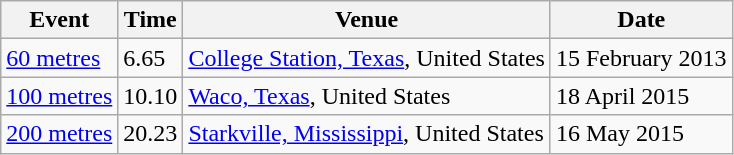<table class="wikitable">
<tr>
<th>Event</th>
<th>Time</th>
<th>Venue</th>
<th>Date</th>
</tr>
<tr>
<td><a href='#'>60 metres</a></td>
<td>6.65</td>
<td><a href='#'>College Station, Texas</a>, United States</td>
<td>15 February 2013</td>
</tr>
<tr>
<td><a href='#'>100 metres</a></td>
<td>10.10</td>
<td><a href='#'>Waco, Texas</a>, United States</td>
<td>18 April 2015</td>
</tr>
<tr>
<td><a href='#'>200 metres</a></td>
<td>20.23</td>
<td><a href='#'>Starkville, Mississippi</a>, United States</td>
<td>16 May 2015</td>
</tr>
</table>
